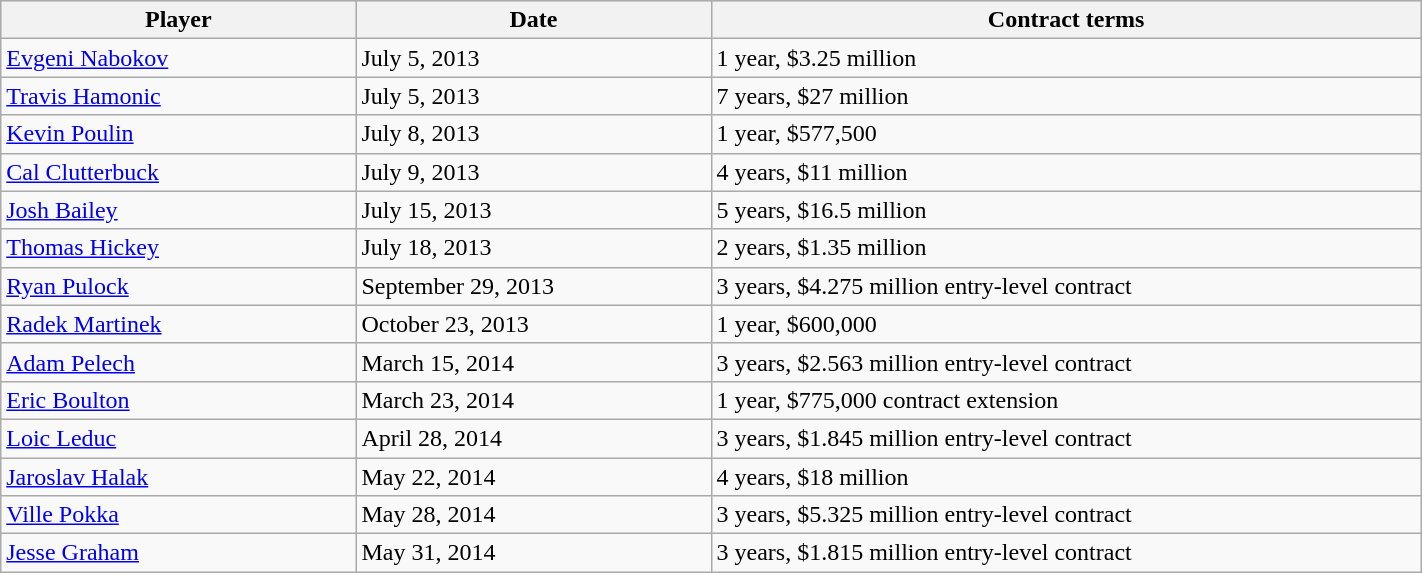<table class="wikitable" style="width:75%;">
<tr style="text-align:center; background:#ddd;">
<th style="width:25%;">Player</th>
<th style="width:25%;">Date</th>
<th style="width:50%;">Contract terms</th>
</tr>
<tr>
<td><a href='#'>Evgeni Nabokov</a></td>
<td>July 5, 2013</td>
<td>1 year, $3.25 million</td>
</tr>
<tr>
<td><a href='#'>Travis Hamonic</a></td>
<td>July 5, 2013</td>
<td>7 years, $27 million</td>
</tr>
<tr>
<td><a href='#'>Kevin Poulin</a></td>
<td>July 8, 2013</td>
<td>1 year, $577,500</td>
</tr>
<tr>
<td><a href='#'>Cal Clutterbuck</a></td>
<td>July 9, 2013</td>
<td>4 years, $11 million</td>
</tr>
<tr>
<td><a href='#'>Josh Bailey</a></td>
<td>July 15, 2013</td>
<td>5 years, $16.5 million</td>
</tr>
<tr>
<td><a href='#'>Thomas Hickey</a></td>
<td>July 18, 2013</td>
<td>2 years, $1.35 million</td>
</tr>
<tr>
<td><a href='#'>Ryan Pulock</a></td>
<td>September 29, 2013</td>
<td>3 years, $4.275 million entry-level contract</td>
</tr>
<tr>
<td><a href='#'>Radek Martinek</a></td>
<td>October 23, 2013</td>
<td>1 year, $600,000</td>
</tr>
<tr>
<td><a href='#'>Adam Pelech</a></td>
<td>March 15, 2014</td>
<td>3 years, $2.563 million entry-level contract</td>
</tr>
<tr>
<td><a href='#'>Eric Boulton</a></td>
<td>March 23, 2014</td>
<td>1 year, $775,000 contract extension</td>
</tr>
<tr>
<td><a href='#'>Loic Leduc</a></td>
<td>April 28, 2014</td>
<td>3 years, $1.845 million entry-level contract</td>
</tr>
<tr>
<td><a href='#'>Jaroslav Halak</a></td>
<td>May 22, 2014</td>
<td>4 years, $18 million</td>
</tr>
<tr>
<td><a href='#'>Ville Pokka</a></td>
<td>May 28, 2014</td>
<td>3 years, $5.325 million entry-level contract</td>
</tr>
<tr>
<td><a href='#'>Jesse Graham</a></td>
<td>May 31, 2014</td>
<td>3 years, $1.815 million entry-level contract</td>
</tr>
</table>
